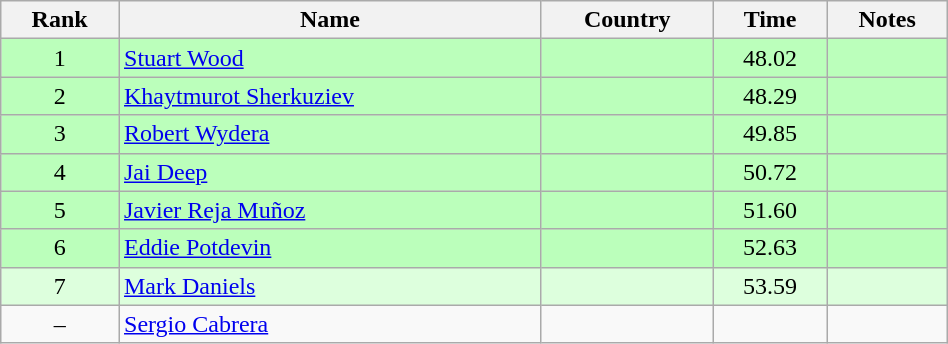<table class="wikitable" style="text-align:center;width: 50%">
<tr>
<th>Rank</th>
<th>Name</th>
<th>Country</th>
<th>Time</th>
<th>Notes</th>
</tr>
<tr bgcolor=bbffbb>
<td>1</td>
<td align="left"><a href='#'>Stuart Wood</a></td>
<td align="left"></td>
<td>48.02</td>
<td></td>
</tr>
<tr bgcolor=bbffbb>
<td>2</td>
<td align="left"><a href='#'>Khaytmurot Sherkuziev</a></td>
<td align="left"></td>
<td>48.29</td>
<td></td>
</tr>
<tr bgcolor=bbffbb>
<td>3</td>
<td align="left"><a href='#'>Robert Wydera</a></td>
<td align="left"></td>
<td>49.85</td>
<td></td>
</tr>
<tr bgcolor=bbffbb>
<td>4</td>
<td align="left"><a href='#'>Jai Deep</a></td>
<td align="left"></td>
<td>50.72</td>
<td></td>
</tr>
<tr bgcolor=bbffbb>
<td>5</td>
<td align="left"><a href='#'>Javier Reja Muñoz</a></td>
<td align="left"></td>
<td>51.60</td>
<td></td>
</tr>
<tr bgcolor=bbffbb>
<td>6</td>
<td align="left"><a href='#'>Eddie Potdevin</a></td>
<td align="left"></td>
<td>52.63</td>
<td></td>
</tr>
<tr bgcolor=ddffdd>
<td>7</td>
<td align="left"><a href='#'>Mark Daniels</a></td>
<td align="left"></td>
<td>53.59</td>
<td></td>
</tr>
<tr>
<td>–</td>
<td align="left"><a href='#'>Sergio Cabrera</a></td>
<td align="left"></td>
<td></td>
<td></td>
</tr>
</table>
